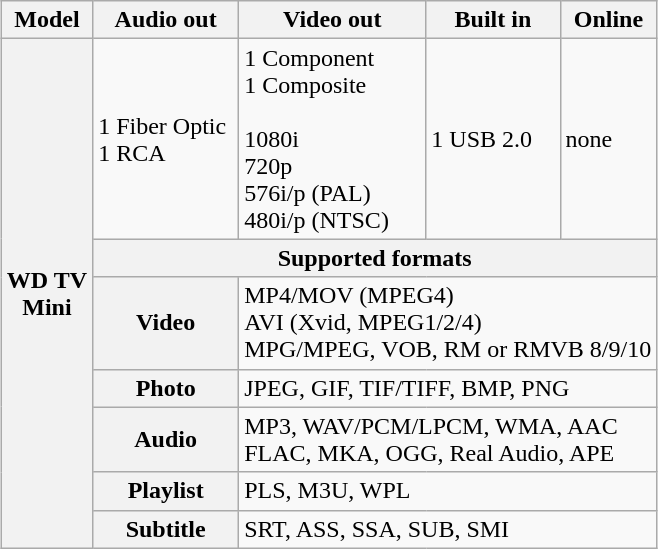<table class="wikitable" style="margin:1em auto;">
<tr>
<th>Model</th>
<th width=90>Audio out</th>
<th>Video out</th>
<th>Built in</th>
<th>Online</th>
</tr>
<tr>
<th rowspan="7"><strong>WD TV<br>Mini</strong></th>
<td>1 Fiber Optic<br>1 RCA</td>
<td>1 Component<br>1 Composite<br><br>1080i<br>720p<br>576i/p (PAL)<br>480i/p (NTSC)</td>
<td>1 USB 2.0</td>
<td>none</td>
</tr>
<tr>
<th colspan="4">Supported formats</th>
</tr>
<tr>
<th>Video</th>
<td colspan="3">MP4/MOV (MPEG4)<br>AVI (Xvid, MPEG1/2/4)<br>MPG/MPEG, VOB, RM or RMVB 8/9/10</td>
</tr>
<tr>
<th>Photo</th>
<td colspan="3">JPEG, GIF, TIF/TIFF, BMP, PNG</td>
</tr>
<tr>
<th>Audio</th>
<td colspan="3">MP3, WAV/PCM/LPCM, WMA, AAC<br>FLAC, MKA, OGG, Real Audio, APE</td>
</tr>
<tr>
<th>Playlist</th>
<td colspan="3">PLS, M3U, WPL</td>
</tr>
<tr>
<th>Subtitle</th>
<td colspan="3">SRT, ASS, SSA, SUB, SMI</td>
</tr>
</table>
